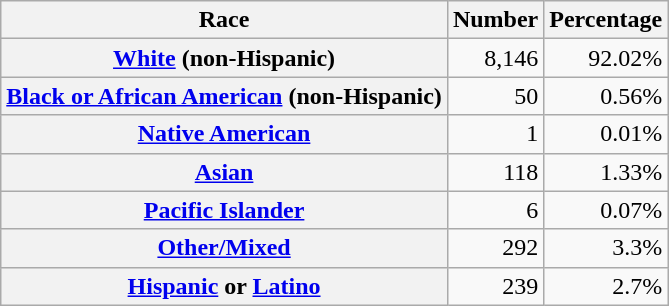<table class="wikitable" style="text-align:right">
<tr>
<th scope="col">Race</th>
<th scope="col">Number</th>
<th scope="col">Percentage</th>
</tr>
<tr>
<th scope="row"><a href='#'>White</a> (non-Hispanic)</th>
<td>8,146</td>
<td>92.02%</td>
</tr>
<tr>
<th scope="row"><a href='#'>Black or African American</a> (non-Hispanic)</th>
<td>50</td>
<td>0.56%</td>
</tr>
<tr>
<th scope="row"><a href='#'>Native American</a></th>
<td>1</td>
<td>0.01%</td>
</tr>
<tr>
<th scope="row"><a href='#'>Asian</a></th>
<td>118</td>
<td>1.33%</td>
</tr>
<tr>
<th scope="row"><a href='#'>Pacific Islander</a></th>
<td>6</td>
<td>0.07%</td>
</tr>
<tr>
<th scope="row"><a href='#'>Other/Mixed</a></th>
<td>292</td>
<td>3.3%</td>
</tr>
<tr>
<th scope="row"><a href='#'>Hispanic</a> or <a href='#'>Latino</a></th>
<td>239</td>
<td>2.7%</td>
</tr>
</table>
